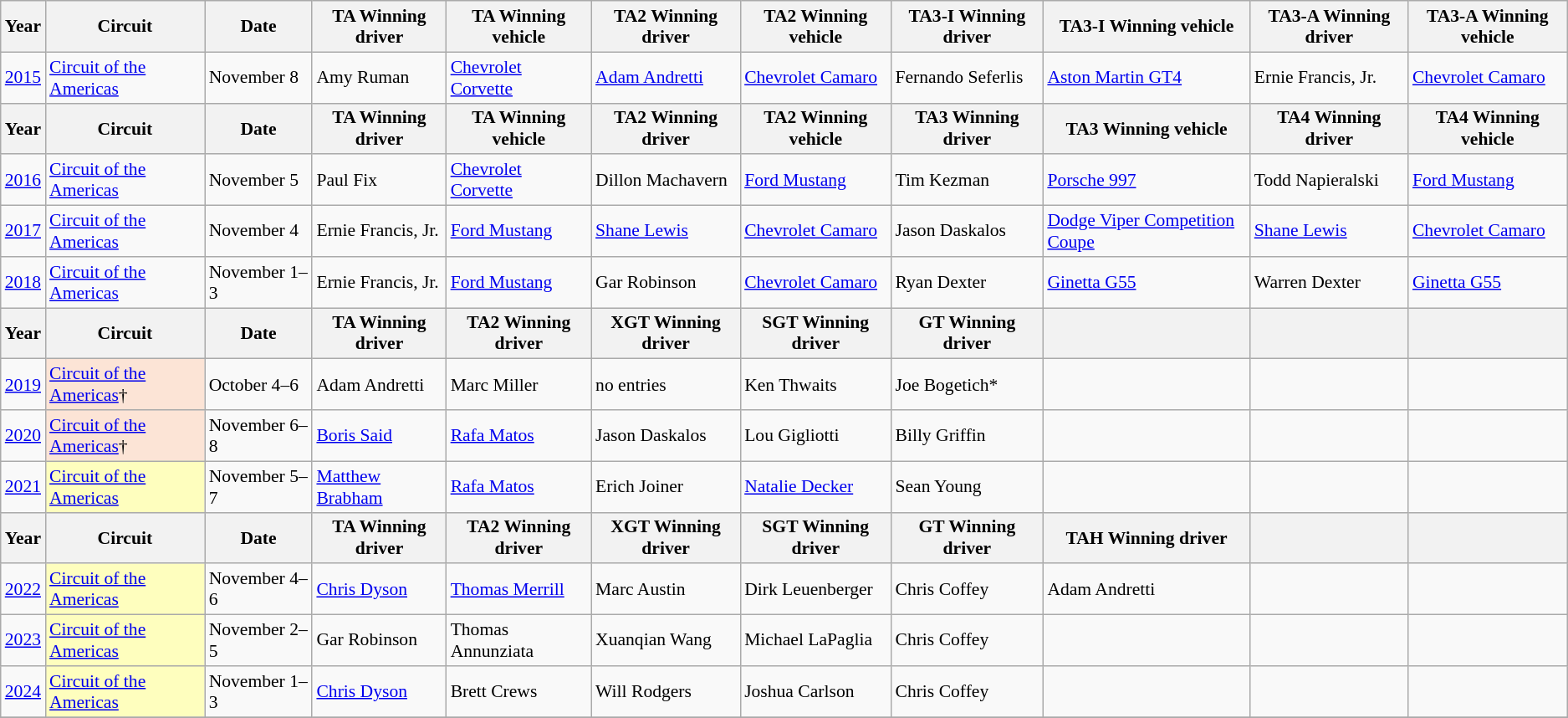<table class="wikitable" style="font-size: 90%;">
<tr>
<th>Year</th>
<th>Circuit</th>
<th>Date</th>
<th>TA Winning driver</th>
<th>TA Winning vehicle</th>
<th>TA2 Winning driver</th>
<th>TA2 Winning vehicle</th>
<th>TA3-I Winning driver</th>
<th>TA3-I Winning vehicle</th>
<th>TA3-A Winning driver</th>
<th>TA3-A Winning vehicle</th>
</tr>
<tr>
<td><a href='#'>2015</a></td>
<td><a href='#'>Circuit of the Americas</a></td>
<td>November 8</td>
<td> Amy Ruman</td>
<td><a href='#'>Chevrolet Corvette</a></td>
<td> <a href='#'>Adam Andretti</a></td>
<td><a href='#'>Chevrolet Camaro</a></td>
<td> Fernando Seferlis</td>
<td><a href='#'>Aston Martin GT4</a></td>
<td> Ernie Francis, Jr.</td>
<td><a href='#'>Chevrolet Camaro</a></td>
</tr>
<tr>
<th>Year</th>
<th>Circuit</th>
<th>Date</th>
<th>TA Winning driver</th>
<th>TA Winning vehicle</th>
<th>TA2 Winning driver</th>
<th>TA2 Winning vehicle</th>
<th>TA3 Winning driver</th>
<th>TA3 Winning vehicle</th>
<th>TA4 Winning driver</th>
<th>TA4 Winning vehicle</th>
</tr>
<tr>
<td><a href='#'>2016</a></td>
<td><a href='#'>Circuit of the Americas</a></td>
<td>November 5</td>
<td> Paul Fix</td>
<td><a href='#'>Chevrolet Corvette</a></td>
<td> Dillon Machavern</td>
<td><a href='#'>Ford Mustang</a></td>
<td> Tim Kezman</td>
<td><a href='#'>Porsche 997</a></td>
<td> Todd Napieralski</td>
<td><a href='#'>Ford Mustang</a></td>
</tr>
<tr>
<td><a href='#'>2017</a></td>
<td><a href='#'>Circuit of the Americas</a></td>
<td>November 4</td>
<td> Ernie Francis, Jr.</td>
<td><a href='#'>Ford Mustang</a></td>
<td> <a href='#'>Shane Lewis</a></td>
<td><a href='#'>Chevrolet Camaro</a></td>
<td> Jason Daskalos</td>
<td><a href='#'>Dodge Viper Competition Coupe</a></td>
<td> <a href='#'>Shane Lewis</a></td>
<td><a href='#'>Chevrolet Camaro</a></td>
</tr>
<tr>
<td><a href='#'>2018</a></td>
<td><a href='#'>Circuit of the Americas</a></td>
<td>November 1–3</td>
<td> Ernie Francis, Jr.</td>
<td><a href='#'>Ford Mustang</a></td>
<td> Gar Robinson</td>
<td><a href='#'>Chevrolet Camaro</a></td>
<td> Ryan Dexter</td>
<td><a href='#'>Ginetta G55</a></td>
<td> Warren Dexter</td>
<td><a href='#'>Ginetta G55</a></td>
</tr>
<tr>
<th>Year</th>
<th>Circuit</th>
<th>Date</th>
<th>TA Winning driver</th>
<th>TA2 Winning driver</th>
<th>XGT Winning driver</th>
<th>SGT Winning driver</th>
<th>GT Winning driver</th>
<th></th>
<th></th>
<th></th>
</tr>
<tr>
<td><a href='#'>2019</a></td>
<td style="background:#fce4d6;"><a href='#'>Circuit of the Americas</a>†</td>
<td>October 4–6</td>
<td> Adam Andretti</td>
<td> Marc Miller</td>
<td>no entries</td>
<td> Ken Thwaits</td>
<td> Joe Bogetich*</td>
<td></td>
<td></td>
<td></td>
</tr>
<tr>
<td><a href='#'>2020</a></td>
<td style="background:#fce4d6;"><a href='#'>Circuit of the Americas</a>†</td>
<td>November 6–8</td>
<td> <a href='#'>Boris Said</a></td>
<td> <a href='#'>Rafa Matos</a></td>
<td> Jason Daskalos</td>
<td> Lou Gigliotti</td>
<td> Billy Griffin</td>
<td></td>
<td></td>
<td></td>
</tr>
<tr>
<td><a href='#'>2021</a></td>
<td style="background:#fefebe;"><a href='#'>Circuit of the Americas</a></td>
<td>November 5–7</td>
<td> <a href='#'>Matthew Brabham</a></td>
<td> <a href='#'>Rafa Matos</a></td>
<td> Erich Joiner</td>
<td> <a href='#'>Natalie Decker</a></td>
<td> Sean Young</td>
<td></td>
<td></td>
<td></td>
</tr>
<tr>
<th>Year</th>
<th>Circuit</th>
<th>Date</th>
<th>TA Winning driver</th>
<th>TA2 Winning driver</th>
<th>XGT Winning driver</th>
<th>SGT Winning driver</th>
<th>GT Winning driver</th>
<th>TAH Winning driver</th>
<th></th>
<th></th>
</tr>
<tr>
<td><a href='#'>2022</a></td>
<td style="background:#fefebe;"><a href='#'>Circuit of the Americas</a></td>
<td>November 4–6</td>
<td> <a href='#'>Chris Dyson</a></td>
<td> <a href='#'>Thomas Merrill</a></td>
<td> Marc Austin</td>
<td> Dirk Leuenberger</td>
<td> Chris Coffey</td>
<td> Adam Andretti</td>
<td></td>
<td></td>
</tr>
<tr>
<td><a href='#'>2023</a></td>
<td style="background:#fefebe;"><a href='#'>Circuit of the Americas</a></td>
<td>November 2–5</td>
<td> Gar Robinson</td>
<td> Thomas Annunziata</td>
<td> Xuanqian Wang</td>
<td> Michael LaPaglia</td>
<td> Chris Coffey</td>
<td></td>
<td></td>
<td></td>
</tr>
<tr>
<td><a href='#'>2024</a></td>
<td style="background:#fefebe;"><a href='#'>Circuit of the Americas</a></td>
<td>November 1–3</td>
<td> <a href='#'>Chris Dyson</a></td>
<td> Brett Crews</td>
<td> Will Rodgers</td>
<td> Joshua Carlson</td>
<td> Chris Coffey</td>
<td></td>
<td></td>
<td></td>
</tr>
<tr>
</tr>
</table>
